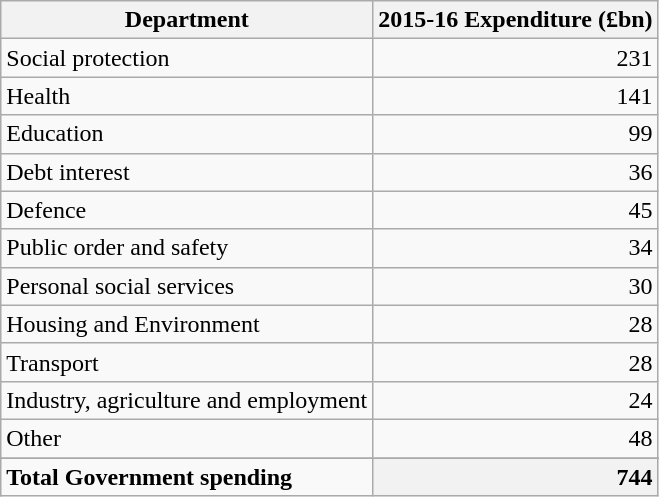<table class="wikitable sortable">
<tr>
<th>Department</th>
<th style="text-align: right">2015-16 Expenditure (£bn)</th>
</tr>
<tr>
<td>Social protection</td>
<td style="text-align: right">231</td>
</tr>
<tr>
<td>Health</td>
<td style="text-align: right">141</td>
</tr>
<tr>
<td>Education</td>
<td style="text-align: right">99</td>
</tr>
<tr>
<td>Debt interest</td>
<td style="text-align: right">36</td>
</tr>
<tr>
<td>Defence</td>
<td style="text-align: right">45</td>
</tr>
<tr>
<td>Public order and safety</td>
<td style="text-align: right">34</td>
</tr>
<tr>
<td>Personal social services</td>
<td style="text-align: right">30</td>
</tr>
<tr>
<td>Housing and Environment</td>
<td style="text-align: right">28</td>
</tr>
<tr>
<td>Transport</td>
<td style="text-align: right">28</td>
</tr>
<tr>
<td>Industry, agriculture and employment</td>
<td style="text-align: right">24</td>
</tr>
<tr>
<td>Other</td>
<td style="text-align: right">48</td>
</tr>
<tr>
</tr>
<tr class="sortbottom">
<td style="text-align: left"><strong>Total Government spending</strong></td>
<th style="text-align: right">744</th>
</tr>
</table>
